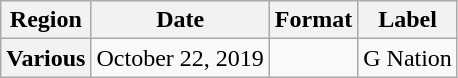<table class="wikitable plainrowheaders">
<tr>
<th scope="col">Region</th>
<th scope="col">Date</th>
<th scope="col">Format</th>
<th scope="col">Label</th>
</tr>
<tr>
<th scope="row">Various</th>
<td>October 22, 2019</td>
<td></td>
<td scope="row">G Nation</td>
</tr>
</table>
